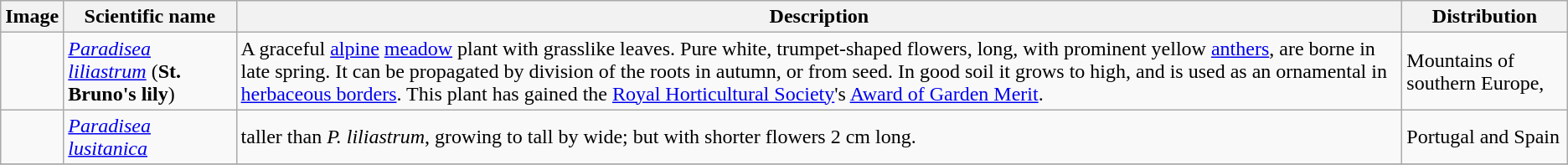<table class="wikitable">
<tr>
<th>Image</th>
<th>Scientific name</th>
<th>Description</th>
<th>Distribution</th>
</tr>
<tr>
<td></td>
<td><em><a href='#'>Paradisea liliastrum</a></em> (<strong>St. Bruno's lily</strong>)</td>
<td>A graceful <a href='#'>alpine</a> <a href='#'>meadow</a> plant  with grasslike leaves. Pure white, trumpet-shaped flowers,  long, with prominent yellow <a href='#'>anthers</a>, are borne in late spring. It can be propagated by division of the roots in autumn, or from seed. In good soil it grows to  high, and is used as an ornamental in <a href='#'>herbaceous borders</a>. This plant has gained the <a href='#'>Royal Horticultural Society</a>'s <a href='#'>Award of Garden Merit</a>.</td>
<td>Mountains of southern Europe,</td>
</tr>
<tr>
<td></td>
<td><em><a href='#'>Paradisea lusitanica</a></em></td>
<td>taller than <em>P. liliastrum</em>, growing to  tall by  wide; but with shorter flowers 2 cm long.</td>
<td>Portugal and Spain</td>
</tr>
<tr>
</tr>
</table>
